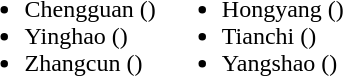<table>
<tr>
<td valign="top"><br><ul><li>Chengguan ()</li><li>Yinghao ()</li><li>Zhangcun ()</li></ul></td>
<td valign="top"><br><ul><li>Hongyang ()</li><li>Tianchi ()</li><li>Yangshao ()</li></ul></td>
</tr>
</table>
